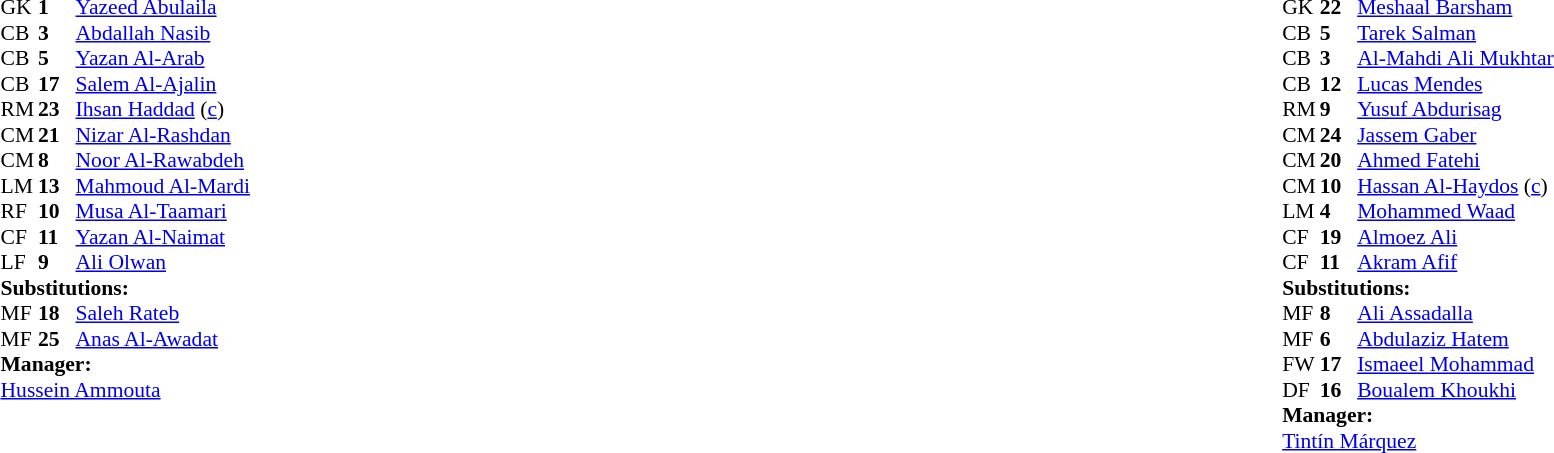<table width="100%">
<tr>
<td valign="top" width="40%"><br><table style="font-size:90%" cellspacing="0" cellpadding="0">
<tr>
<th width=25></th>
<th width=25></th>
</tr>
<tr>
<td>GK</td>
<td><strong>1</strong></td>
<td><a href='#'>Yazeed Abulaila</a></td>
<td></td>
</tr>
<tr>
<td>CB</td>
<td><strong>3</strong></td>
<td><a href='#'>Abdallah Nasib</a></td>
</tr>
<tr>
<td>CB</td>
<td><strong>5</strong></td>
<td><a href='#'>Yazan Al-Arab</a></td>
</tr>
<tr>
<td>CB</td>
<td><strong>17</strong></td>
<td><a href='#'>Salem Al-Ajalin</a></td>
<td></td>
</tr>
<tr>
<td>RM</td>
<td><strong>23</strong></td>
<td><a href='#'>Ihsan Haddad</a> (<a href='#'>c</a>)</td>
</tr>
<tr>
<td>CM</td>
<td><strong>21</strong></td>
<td><a href='#'>Nizar Al-Rashdan</a></td>
</tr>
<tr>
<td>CM</td>
<td><strong>8</strong></td>
<td><a href='#'>Noor Al-Rawabdeh</a></td>
</tr>
<tr>
<td>LM</td>
<td><strong>13</strong></td>
<td><a href='#'>Mahmoud Al-Mardi</a></td>
<td></td>
<td></td>
</tr>
<tr>
<td>RF</td>
<td><strong>10</strong></td>
<td><a href='#'>Musa Al-Taamari</a></td>
</tr>
<tr>
<td>CF</td>
<td><strong>11</strong></td>
<td><a href='#'>Yazan Al-Naimat</a></td>
<td></td>
</tr>
<tr>
<td>LF</td>
<td><strong>9</strong></td>
<td><a href='#'>Ali Olwan</a></td>
<td></td>
<td></td>
</tr>
<tr>
<td colspan=3><strong>Substitutions:</strong></td>
</tr>
<tr>
<td>MF</td>
<td><strong>18</strong></td>
<td><a href='#'>Saleh Rateb</a></td>
<td></td>
<td></td>
</tr>
<tr>
<td>MF</td>
<td><strong>25</strong></td>
<td><a href='#'>Anas Al-Awadat</a></td>
<td></td>
<td></td>
</tr>
<tr>
<td colspan=3><strong>Manager:</strong></td>
</tr>
<tr>
<td colspan=3> <a href='#'>Hussein Ammouta</a></td>
</tr>
</table>
</td>
<td valign="top"></td>
<td valign="top" width="50%"><br><table style="font-size:90%; margin:auto" cellspacing="0" cellpadding="0">
<tr>
<th width=25></th>
<th width=25></th>
</tr>
<tr>
<td>GK</td>
<td><strong>22</strong></td>
<td><a href='#'>Meshaal Barsham</a></td>
<td></td>
</tr>
<tr>
<td>CB</td>
<td><strong>5</strong></td>
<td><a href='#'>Tarek Salman</a></td>
</tr>
<tr>
<td>CB</td>
<td><strong>3</strong></td>
<td><a href='#'>Al-Mahdi Ali Mukhtar</a></td>
<td></td>
<td></td>
</tr>
<tr>
<td>CB</td>
<td><strong>12</strong></td>
<td><a href='#'>Lucas Mendes</a></td>
</tr>
<tr>
<td>RM</td>
<td><strong>9</strong></td>
<td><a href='#'>Yusuf Abdurisag</a></td>
<td></td>
<td></td>
</tr>
<tr>
<td>CM</td>
<td><strong>24</strong></td>
<td><a href='#'>Jassem Gaber</a></td>
<td></td>
<td></td>
</tr>
<tr>
<td>CM</td>
<td><strong>20</strong></td>
<td><a href='#'>Ahmed Fatehi</a></td>
</tr>
<tr>
<td>CM</td>
<td><strong>10</strong></td>
<td><a href='#'>Hassan Al-Haydos</a> (<a href='#'>c</a>)</td>
<td></td>
<td></td>
</tr>
<tr>
<td>LM</td>
<td><strong>4</strong></td>
<td><a href='#'>Mohammed Waad</a></td>
</tr>
<tr>
<td>CF</td>
<td><strong>19</strong></td>
<td><a href='#'>Almoez Ali</a></td>
</tr>
<tr>
<td>CF</td>
<td><strong>11</strong></td>
<td><a href='#'>Akram Afif</a></td>
</tr>
<tr>
<td colspan=3><strong>Substitutions:</strong></td>
</tr>
<tr>
<td>MF</td>
<td><strong>8</strong></td>
<td><a href='#'>Ali Assadalla</a></td>
<td></td>
<td></td>
</tr>
<tr>
<td>MF</td>
<td><strong>6</strong></td>
<td><a href='#'>Abdulaziz Hatem</a></td>
<td></td>
<td></td>
</tr>
<tr>
<td>FW</td>
<td><strong>17</strong></td>
<td><a href='#'>Ismaeel Mohammad</a></td>
<td></td>
<td></td>
</tr>
<tr>
<td>DF</td>
<td><strong>16</strong></td>
<td><a href='#'>Boualem Khoukhi</a></td>
<td></td>
<td></td>
</tr>
<tr>
<td colspan=3><strong>Manager:</strong></td>
</tr>
<tr>
<td colspan=3> <a href='#'>Tintín Márquez</a></td>
</tr>
</table>
</td>
</tr>
</table>
